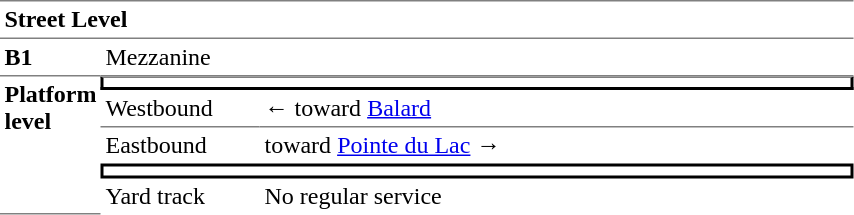<table cellspacing="0" cellpadding="3" border="0">
<tr>
<td colspan="3" data-darkreader-inline-border-bottom="" data-darkreader-inline-border-top="" style="border-bottom:solid 1px gray;border-top:solid 1px gray;" width="50" valign="top"><strong>Street Level</strong></td>
</tr>
<tr>
<td data-darkreader-inline-border-bottom="" style="border-bottom:solid 1px gray;" width="50" valign="top"><strong>B1</strong></td>
<td colspan="2" data-darkreader-inline-border-bottom="" style="border-bottom:solid 1px gray;" width="100" valign="top">Mezzanine</td>
</tr>
<tr>
<td rowspan="10" style="border-bottom:solid 1px gray;" width="50" valign="top"><strong>Platform level</strong></td>
<td colspan="2" style="border-top:solid 1px gray;border-right:solid 2px black;border-left:solid 2px black;border-bottom:solid 2px black;text-align:center;"></td>
</tr>
<tr>
<td style="border-bottom:solid 1px gray;" width="100">Westbound</td>
<td style="border-bottom:solid 1px gray;" width="390">←   toward <a href='#'>Balard</a> </td>
</tr>
<tr>
<td>Eastbound</td>
<td>   toward <a href='#'>Pointe du Lac</a>  →</td>
</tr>
<tr>
<td colspan="2" style="border-top:solid 2px black;border-right:solid 2px black;border-left:solid 2px black;border-bottom:solid 2px black;text-align:center;"></td>
</tr>
<tr>
<td>Yard track</td>
<td>No regular service</td>
</tr>
</table>
